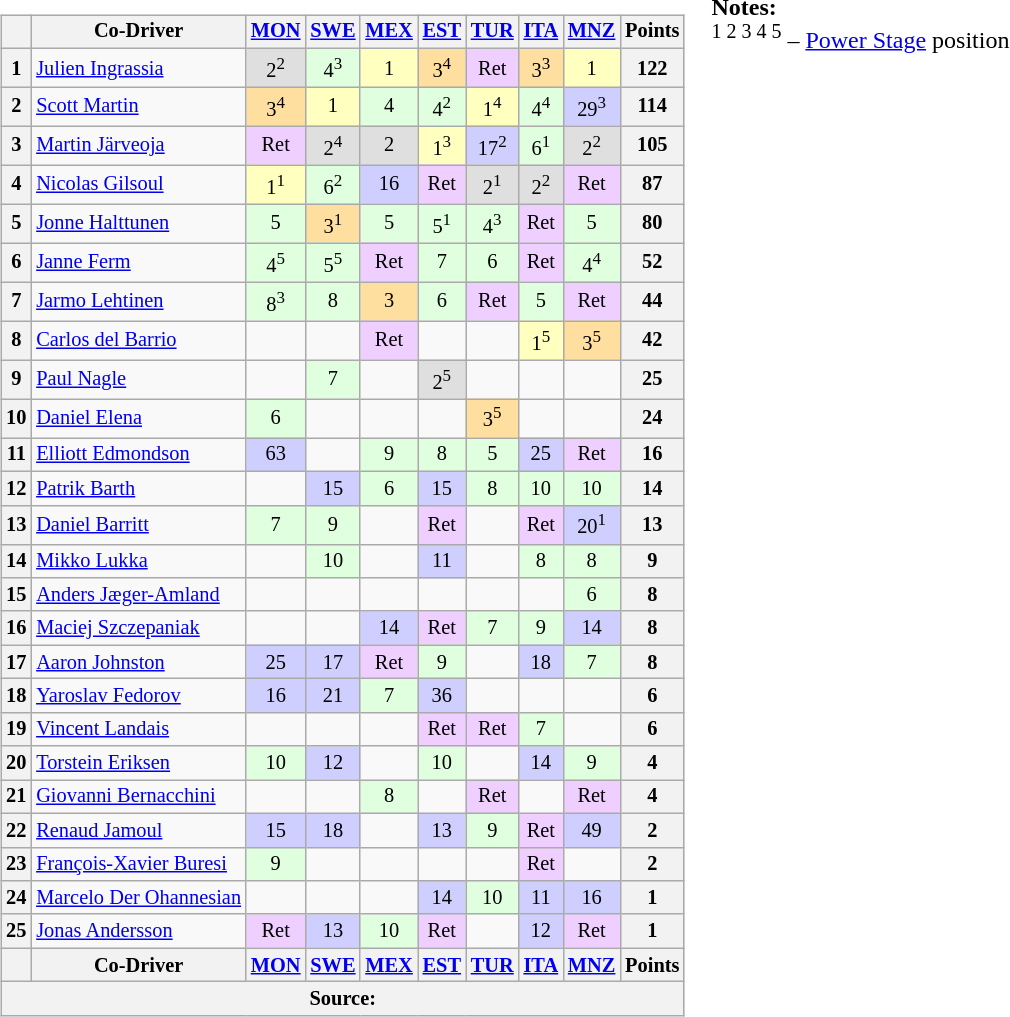<table>
<tr>
<td><br><table class="wikitable" style="font-size: 85%; text-align: center">
<tr valign="top">
<th valign="middle"></th>
<th valign="middle">Co-Driver</th>
<th><a href='#'>MON</a><br></th>
<th><a href='#'>SWE</a><br></th>
<th><a href='#'>MEX</a><br></th>
<th><a href='#'>EST</a><br></th>
<th><a href='#'>TUR</a><br></th>
<th><a href='#'>ITA</a><br></th>
<th><a href='#'>MNZ</a><br></th>
<th valign="middle">Points</th>
</tr>
<tr>
<th>1</th>
<td align="left"> <a href='#'>Julien Ingrassia</a></td>
<td style="background:#dfdfdf">2<sup>2</sup></td>
<td style="background:#dfffdf">4<sup>3</sup></td>
<td style="background:#ffffbf">1</td>
<td style="background:#ffdf9f">3<sup>4</sup></td>
<td style="background:#efcfff">Ret</td>
<td style="background:#ffdf9f">3<sup>3</sup></td>
<td style="background:#ffffbf">1</td>
<th>122</th>
</tr>
<tr>
<th>2</th>
<td align="left"> <a href='#'>Scott Martin</a></td>
<td style="background:#ffdf9f">3<sup>4</sup></td>
<td style="background:#ffffbf">1</td>
<td style="background:#dfffdf">4</td>
<td style="background:#dfffdf">4<sup>2</sup></td>
<td style="background:#ffffbf">1<sup>4</sup></td>
<td style="background:#dfffdf">4<sup>4</sup></td>
<td style="background:#cfcfff">29<sup>3</sup></td>
<th>114</th>
</tr>
<tr>
<th>3</th>
<td align="left"> <a href='#'>Martin Järveoja</a></td>
<td style="background:#efcfff">Ret</td>
<td style="background:#dfdfdf">2<sup>4</sup></td>
<td style="background:#dfdfdf">2</td>
<td style="background:#ffffbf">1<sup>3</sup></td>
<td style="background:#cfcfff">17<sup>2</sup></td>
<td style="background:#dfffdf">6<sup>1</sup></td>
<td style="background:#dfdfdf">2<sup>2</sup></td>
<th>105</th>
</tr>
<tr>
<th>4</th>
<td align="left"> <a href='#'>Nicolas Gilsoul</a></td>
<td style="background:#ffffbf">1<sup>1</sup></td>
<td style="background:#dfffdf">6<sup>2</sup></td>
<td style="background:#cfcfff">16</td>
<td style="background:#efcfff">Ret</td>
<td style="background:#dfdfdf">2<sup>1</sup></td>
<td style="background:#dfdfdf">2<sup>2</sup></td>
<td style="background:#efcfff">Ret</td>
<th>87</th>
</tr>
<tr>
<th>5</th>
<td align="left"> <a href='#'>Jonne Halttunen</a></td>
<td style="background:#dfffdf">5</td>
<td style="background:#ffdf9f">3<sup>1</sup></td>
<td style="background:#dfffdf">5</td>
<td style="background:#dfffdf">5<sup>1</sup></td>
<td style="background:#dfffdf">4<sup>3</sup></td>
<td style="background:#efcfff">Ret</td>
<td style="background:#dfffdf">5</td>
<th>80</th>
</tr>
<tr>
<th>6</th>
<td align="left"> <a href='#'>Janne Ferm</a></td>
<td style="background:#dfffdf">4<sup>5</sup></td>
<td style="background:#dfffdf">5<sup>5</sup></td>
<td style="background:#efcfff">Ret</td>
<td style="background:#dfffdf">7</td>
<td style="background:#dfffdf">6</td>
<td style="background:#efcfff">Ret</td>
<td style="background:#dfffdf">4<sup>4</sup></td>
<th>52</th>
</tr>
<tr>
<th>7</th>
<td align="left"> <a href='#'>Jarmo Lehtinen</a></td>
<td style="background:#dfffdf">8<sup>3</sup></td>
<td style="background:#dfffdf">8</td>
<td style="background:#ffdf9f">3</td>
<td style="background:#dfffdf">6</td>
<td style="background:#efcfff">Ret</td>
<td style="background:#dfffdf">5</td>
<td style="background:#efcfff">Ret</td>
<th>44</th>
</tr>
<tr>
<th>8</th>
<td align="left"> <a href='#'>Carlos del Barrio</a></td>
<td></td>
<td></td>
<td style="background:#efcfff">Ret</td>
<td></td>
<td></td>
<td style="background:#ffffbf">1<sup>5</sup></td>
<td style="background:#ffdf9f">3<sup>5</sup></td>
<th>42</th>
</tr>
<tr>
<th>9</th>
<td align="left" nowrap> <a href='#'>Paul Nagle</a></td>
<td></td>
<td style="background:#dfffdf">7</td>
<td></td>
<td style="background:#dfdfdf">2<sup>5</sup></td>
<td></td>
<td></td>
<td></td>
<th>25</th>
</tr>
<tr>
<th>10</th>
<td align="left"> <a href='#'>Daniel Elena</a></td>
<td style="background:#dfffdf">6</td>
<td></td>
<td></td>
<td></td>
<td style="background:#ffdf9f">3<sup>5</sup></td>
<td></td>
<td></td>
<th>24</th>
</tr>
<tr>
<th>11</th>
<td align="left" nowrap> <a href='#'>Elliott Edmondson</a></td>
<td style="background:#cfcfff">63</td>
<td></td>
<td style="background:#dfffdf">9</td>
<td style="background:#dfffdf">8</td>
<td style="background:#dfffdf">5</td>
<td style="background:#cfcfff">25</td>
<td style="background:#efcfff">Ret</td>
<th>16</th>
</tr>
<tr>
<th>12</th>
<td align="left"> <a href='#'>Patrik Barth</a></td>
<td></td>
<td style="background:#cfcfff">15</td>
<td style="background:#dfffdf">6</td>
<td style="background:#cfcfff">15</td>
<td style="background:#dfffdf">8</td>
<td style="background:#dfffdf">10</td>
<td style="background:#dfffdf">10</td>
<th>14</th>
</tr>
<tr>
<th>13</th>
<td align="left"> <a href='#'>Daniel Barritt</a></td>
<td style="background:#dfffdf">7</td>
<td style="background:#dfffdf">9</td>
<td></td>
<td style="background:#efcfff">Ret</td>
<td></td>
<td style="background:#efcfff">Ret</td>
<td style="background:#cfcfff">20<sup>1</sup></td>
<th>13</th>
</tr>
<tr>
<th>14</th>
<td align="left"> <a href='#'>Mikko Lukka</a></td>
<td></td>
<td style="background:#dfffdf">10</td>
<td></td>
<td style="background:#cfcfff">11</td>
<td></td>
<td style="background:#dfffdf">8</td>
<td style="background:#dfffdf">8</td>
<th>9</th>
</tr>
<tr>
<th>15</th>
<td align="left" nowrap> <a href='#'>Anders Jæger-Amland</a></td>
<td></td>
<td></td>
<td></td>
<td></td>
<td></td>
<td></td>
<td style="background:#dfffdf">6</td>
<th>8</th>
</tr>
<tr>
<th>16</th>
<td align="left"> <a href='#'>Maciej Szczepaniak</a></td>
<td></td>
<td></td>
<td style="background:#cfcfff">14</td>
<td style="background:#efcfff">Ret</td>
<td style="background:#dfffdf">7</td>
<td style="background:#dfffdf">9</td>
<td style="background:#cfcfff">14</td>
<th>8</th>
</tr>
<tr>
<th>17</th>
<td align="left"> <a href='#'>Aaron Johnston</a></td>
<td style="background:#cfcfff">25</td>
<td style="background:#cfcfff">17</td>
<td style="background:#efcfff">Ret</td>
<td style="background:#dfffdf">9</td>
<td></td>
<td style="background:#cfcfff">18</td>
<td style="background:#dfffdf">7</td>
<th>8</th>
</tr>
<tr>
<th>18</th>
<td align="left"> <a href='#'>Yaroslav Fedorov</a></td>
<td style="background:#cfcfff">16</td>
<td style="background:#cfcfff">21</td>
<td style="background:#dfffdf">7</td>
<td style="background:#cfcfff">36</td>
<td></td>
<td></td>
<td></td>
<th>6</th>
</tr>
<tr>
<th>19</th>
<td align="left"> <a href='#'>Vincent Landais</a></td>
<td></td>
<td></td>
<td></td>
<td style="background:#efcfff">Ret</td>
<td style="background:#efcfff">Ret</td>
<td style="background:#dfffdf">7</td>
<td></td>
<th>6</th>
</tr>
<tr>
<th>20</th>
<td align="left"> <a href='#'>Torstein Eriksen</a></td>
<td style="background:#dfffdf">10</td>
<td style="background:#cfcfff">12</td>
<td></td>
<td style="background:#dfffdf">10</td>
<td></td>
<td style="background:#cfcfff">14</td>
<td style="background:#dfffdf">9</td>
<th>4</th>
</tr>
<tr>
<th>21</th>
<td align="left" nowrap> <a href='#'>Giovanni Bernacchini</a></td>
<td></td>
<td></td>
<td style="background:#dfffdf">8</td>
<td></td>
<td style="background:#efcfff">Ret</td>
<td></td>
<td style="background:#efcfff">Ret</td>
<th>4</th>
</tr>
<tr>
<th>22</th>
<td align="left"> <a href='#'>Renaud Jamoul</a></td>
<td style="background:#cfcfff">15</td>
<td style="background:#cfcfff">18</td>
<td></td>
<td style="background:#cfcfff">13</td>
<td style="background:#dfffdf">9</td>
<td style="background:#efcfff">Ret</td>
<td style="background:#cfcfff">49</td>
<th>2</th>
</tr>
<tr>
<th>23</th>
<td align="left" nowrap> <a href='#'>François-Xavier Buresi</a></td>
<td style="background:#dfffdf">9</td>
<td></td>
<td></td>
<td></td>
<td></td>
<td style="background:#efcfff">Ret</td>
<td></td>
<th>2</th>
</tr>
<tr>
<th>24</th>
<td align="left" nowrap> <a href='#'>Marcelo Der Ohannesian</a></td>
<td></td>
<td></td>
<td></td>
<td style="background:#cfcfff">14</td>
<td style="background:#dfffdf">10</td>
<td style="background:#cfcfff">11</td>
<td style="background:#cfcfff">16</td>
<th>1</th>
</tr>
<tr>
<th>25</th>
<td align="left"> <a href='#'>Jonas Andersson</a></td>
<td style="background:#efcfff">Ret</td>
<td style="background:#cfcfff">13</td>
<td style="background:#dfffdf">10</td>
<td style="background:#efcfff">Ret</td>
<td></td>
<td style="background:#cfcfff">12</td>
<td style="background:#efcfff">Ret</td>
<th>1</th>
</tr>
<tr>
<th valign="middle"></th>
<th valign="middle">Co-Driver</th>
<th><a href='#'>MON</a><br></th>
<th><a href='#'>SWE</a><br></th>
<th><a href='#'>MEX</a><br></th>
<th><a href='#'>EST</a><br></th>
<th><a href='#'>TUR</a><br></th>
<th><a href='#'>ITA</a><br></th>
<th><a href='#'>MNZ</a><br></th>
<th valign="middle">Points</th>
</tr>
<tr>
<th colspan="10">Source:</th>
</tr>
</table>
</td>
<td valign="top"><br>
<span><strong>Notes:</strong><br><sup>1 2 3 4 5</sup> – <a href='#'>Power Stage</a> position</span></td>
</tr>
</table>
